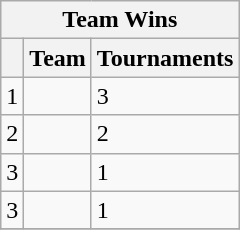<table class="wikitable">
<tr>
<th colspan="3">Team Wins</th>
</tr>
<tr>
<th></th>
<th>Team</th>
<th>Tournaments</th>
</tr>
<tr>
<td>1</td>
<td><br></td>
<td>3</td>
</tr>
<tr>
<td>2</td>
<td><br></td>
<td>2</td>
</tr>
<tr>
<td>3</td>
<td><br></td>
<td>1</td>
</tr>
<tr>
<td>3</td>
<td><br></td>
<td>1</td>
</tr>
<tr>
</tr>
</table>
